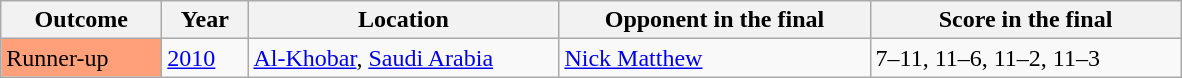<table class="sortable wikitable">
<tr>
<th width="100">Outcome</th>
<th width="50">Year</th>
<th width="200">Location</th>
<th width="200">Opponent in the final</th>
<th width="200">Score in the final</th>
</tr>
<tr>
<td bgcolor="ffa07a">Runner-up</td>
<td><a href='#'>2010</a></td>
<td><a href='#'>Al-Khobar</a>, <a href='#'>Saudi Arabia</a></td>
<td>   <a href='#'>Nick Matthew</a></td>
<td>7–11, 11–6, 11–2, 11–3</td>
</tr>
</table>
